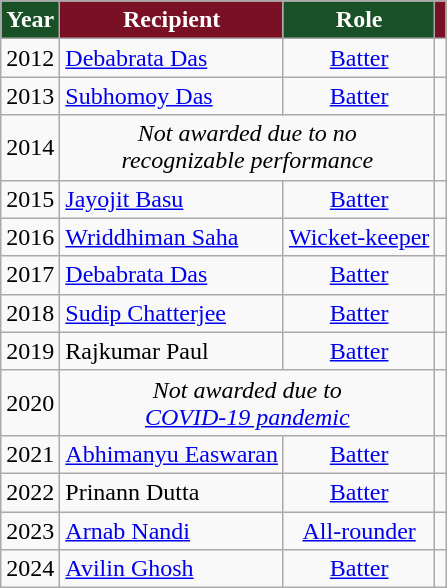<table class="wikitable">
<tr>
<th style="background:#1A5026; color:white; text-align:center;">Year</th>
<th style="background:#7A1024; color:white; text-align:center;">Recipient</th>
<th style="background:#1A5026; color:white; text-align:center;">Role</th>
<th style="background:#7A1024; color:white; text-align:center;"></th>
</tr>
<tr>
<td>2012</td>
<td><a href='#'>Debabrata Das</a></td>
<td style="text-align: center;"><a href='#'>Batter</a></td>
<td></td>
</tr>
<tr>
<td>2013</td>
<td><a href='#'>Subhomoy Das</a></td>
<td style="text-align: center;"><a href='#'>Batter</a></td>
<td></td>
</tr>
<tr>
<td>2014</td>
<td colspan="2" style="text-align: center;"><em>Not awarded due to no<br>recognizable performance</em></td>
</tr>
<tr>
<td>2015</td>
<td><a href='#'>Jayojit Basu</a></td>
<td style="text-align: center;"><a href='#'>Batter</a></td>
<td></td>
</tr>
<tr>
<td>2016</td>
<td><a href='#'>Wriddhiman Saha</a></td>
<td style="text-align: center;"><a href='#'>Wicket-keeper</a></td>
<td></td>
</tr>
<tr>
<td>2017</td>
<td><a href='#'>Debabrata Das</a></td>
<td style="text-align: center;"><a href='#'>Batter</a></td>
<td></td>
</tr>
<tr>
<td>2018</td>
<td><a href='#'>Sudip Chatterjee</a></td>
<td style="text-align: center;"><a href='#'>Batter</a></td>
<td></td>
</tr>
<tr>
<td>2019</td>
<td>Rajkumar Paul</td>
<td style="text-align: center;"><a href='#'>Batter</a></td>
<td></td>
</tr>
<tr>
<td>2020</td>
<td colspan="2" style="text-align: center;"><em>Not awarded due to<br><a href='#'>COVID-19 pandemic</a></em></td>
</tr>
<tr>
<td>2021</td>
<td><a href='#'>Abhimanyu Easwaran</a></td>
<td style="text-align: center;"><a href='#'>Batter</a></td>
<td></td>
</tr>
<tr>
<td>2022</td>
<td>Prinann Dutta</td>
<td style="text-align: center;"><a href='#'>Batter</a></td>
<td></td>
</tr>
<tr>
<td>2023</td>
<td><a href='#'>Arnab Nandi</a></td>
<td style="text-align: center;"><a href='#'>All-rounder</a></td>
<td></td>
</tr>
<tr>
<td>2024</td>
<td><a href='#'>Avilin Ghosh</a></td>
<td style="text-align: center;"><a href='#'>Batter</a></td>
<td></td>
</tr>
</table>
